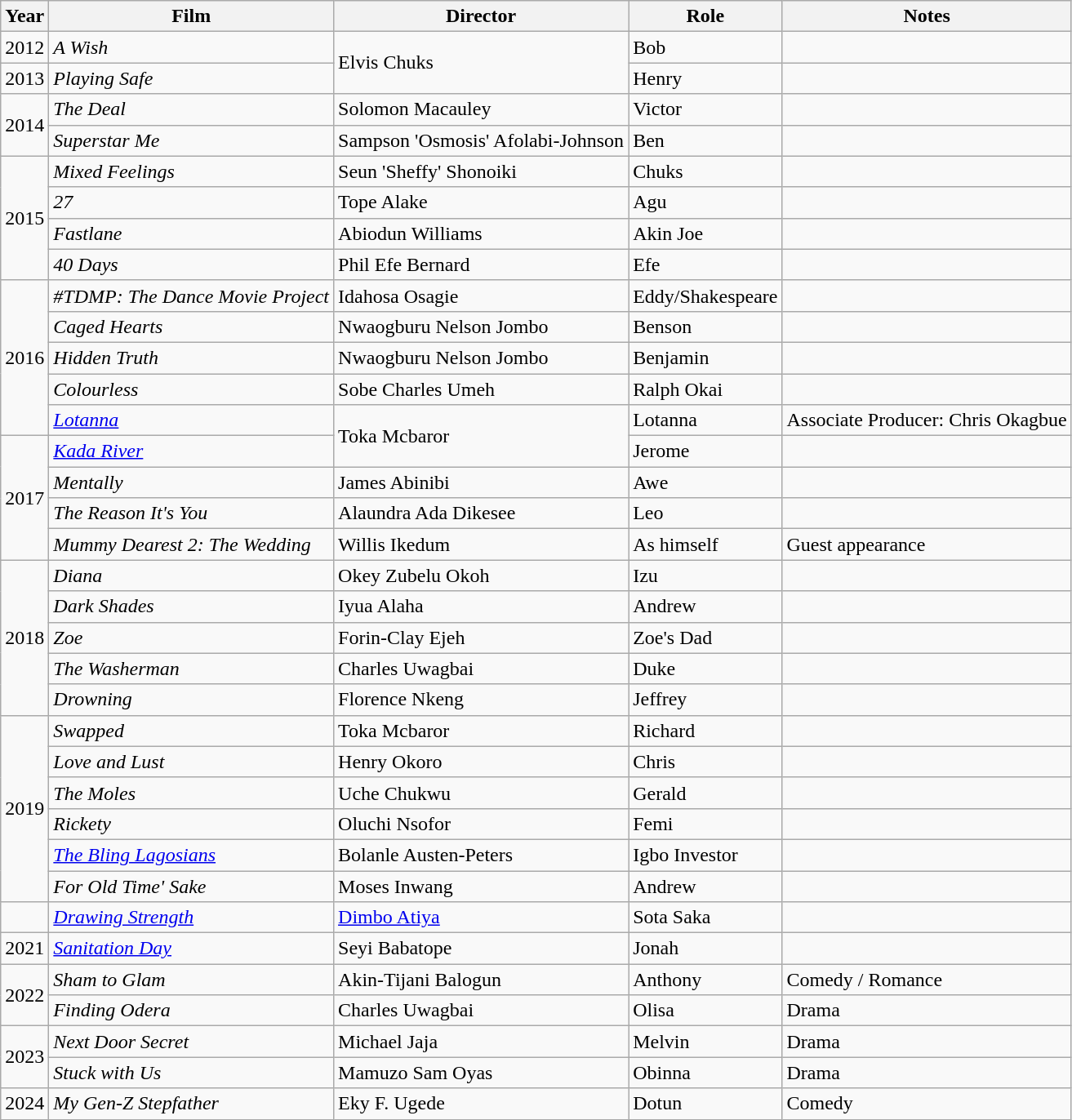<table class="wikitable">
<tr>
<th>Year</th>
<th>Film</th>
<th>Director</th>
<th>Role</th>
<th>Notes</th>
</tr>
<tr>
<td>2012</td>
<td><em>A Wish</em></td>
<td rowspan=2>Elvis Chuks</td>
<td>Bob</td>
<td></td>
</tr>
<tr>
<td>2013</td>
<td><em>Playing Safe</em></td>
<td>Henry</td>
<td></td>
</tr>
<tr>
<td rowspan=2>2014</td>
<td><em>The Deal</em></td>
<td>Solomon Macauley</td>
<td>Victor</td>
<td></td>
</tr>
<tr>
<td><em>Superstar Me</em></td>
<td>Sampson 'Osmosis' Afolabi-Johnson</td>
<td>Ben</td>
<td></td>
</tr>
<tr>
<td rowspan=4>2015</td>
<td><em>Mixed Feelings</em></td>
<td>Seun 'Sheffy' Shonoiki</td>
<td>Chuks</td>
<td></td>
</tr>
<tr>
<td><em>27</em></td>
<td>Tope Alake</td>
<td>Agu</td>
<td></td>
</tr>
<tr>
<td><em>Fastlane</em></td>
<td>Abiodun Williams</td>
<td>Akin Joe</td>
<td></td>
</tr>
<tr>
<td><em>40 Days</em></td>
<td>Phil Efe Bernard</td>
<td>Efe</td>
<td></td>
</tr>
<tr>
<td rowspan=5>2016</td>
<td><em>#TDMP: The Dance Movie Project</em></td>
<td>Idahosa Osagie</td>
<td>Eddy/Shakespeare</td>
<td></td>
</tr>
<tr>
<td><em>Caged Hearts</em></td>
<td>Nwaogburu Nelson Jombo</td>
<td>Benson</td>
<td></td>
</tr>
<tr>
<td><em>Hidden Truth</em></td>
<td>Nwaogburu Nelson Jombo</td>
<td>Benjamin</td>
<td></td>
</tr>
<tr>
<td><em>Colourless</em></td>
<td>Sobe Charles Umeh</td>
<td>Ralph Okai</td>
<td></td>
</tr>
<tr>
<td><em><a href='#'>Lotanna</a></em></td>
<td rowspan="2">Toka Mcbaror</td>
<td>Lotanna</td>
<td>Associate Producer: Chris Okagbue</td>
</tr>
<tr>
<td rowspan=4>2017</td>
<td><em><a href='#'>Kada River</a></em></td>
<td>Jerome</td>
<td></td>
</tr>
<tr>
<td><em>Mentally</em></td>
<td>James Abinibi</td>
<td>Awe</td>
<td></td>
</tr>
<tr>
<td><em>The Reason It's You</em></td>
<td>Alaundra Ada Dikesee</td>
<td>Leo</td>
<td></td>
</tr>
<tr>
<td><em>Mummy Dearest 2: The Wedding</em></td>
<td>Willis Ikedum</td>
<td>As himself</td>
<td>Guest appearance</td>
</tr>
<tr>
<td rowspan=5>2018</td>
<td><em>Diana</em></td>
<td>Okey Zubelu Okoh</td>
<td>Izu</td>
<td></td>
</tr>
<tr>
<td><em>Dark Shades</em></td>
<td>Iyua Alaha</td>
<td>Andrew</td>
<td></td>
</tr>
<tr>
<td><em>Zoe</em></td>
<td>Forin-Clay Ejeh</td>
<td>Zoe's Dad</td>
<td></td>
</tr>
<tr>
<td><em>The Washerman</em></td>
<td>Charles Uwagbai</td>
<td>Duke</td>
<td></td>
</tr>
<tr>
<td><em>Drowning</em></td>
<td>Florence Nkeng</td>
<td>Jeffrey</td>
<td></td>
</tr>
<tr>
<td rowspan=6>2019</td>
<td><em>Swapped</em></td>
<td>Toka Mcbaror</td>
<td>Richard</td>
<td></td>
</tr>
<tr>
<td><em>Love and Lust</em></td>
<td>Henry Okoro</td>
<td>Chris</td>
<td></td>
</tr>
<tr>
<td><em>The Moles</em></td>
<td>Uche Chukwu</td>
<td>Gerald</td>
<td></td>
</tr>
<tr>
<td><em>Rickety</em></td>
<td>Oluchi Nsofor</td>
<td>Femi</td>
<td></td>
</tr>
<tr>
<td><em><a href='#'>The Bling Lagosians</a></em></td>
<td>Bolanle Austen-Peters</td>
<td>Igbo Investor</td>
<td></td>
</tr>
<tr>
<td><em>For Old Time' Sake</em></td>
<td>Moses Inwang</td>
<td>Andrew</td>
<td></td>
</tr>
<tr>
<td></td>
<td><em><a href='#'>Drawing Strength</a></em></td>
<td><a href='#'>Dimbo Atiya</a></td>
<td>Sota Saka</td>
<td></td>
</tr>
<tr>
<td>2021</td>
<td><em><a href='#'>Sanitation Day</a></em></td>
<td>Seyi Babatope</td>
<td>Jonah</td>
<td></td>
</tr>
<tr>
<td rowspan="2">2022</td>
<td><em>Sham to Glam</em></td>
<td>Akin-Tijani Balogun</td>
<td>Anthony</td>
<td>Comedy / Romance</td>
</tr>
<tr>
<td><em>Finding Odera</em></td>
<td>Charles Uwagbai</td>
<td>Olisa</td>
<td>Drama</td>
</tr>
<tr>
<td rowspan="2">2023</td>
<td><em>Next Door Secret</em></td>
<td>Michael Jaja</td>
<td>Melvin</td>
<td>Drama</td>
</tr>
<tr>
<td><em>Stuck with Us</em></td>
<td>Mamuzo Sam Oyas</td>
<td>Obinna</td>
<td>Drama</td>
</tr>
<tr>
<td>2024</td>
<td><em>My Gen-Z Stepfather</em></td>
<td>Eky F. Ugede</td>
<td>Dotun</td>
<td>Comedy</td>
</tr>
</table>
